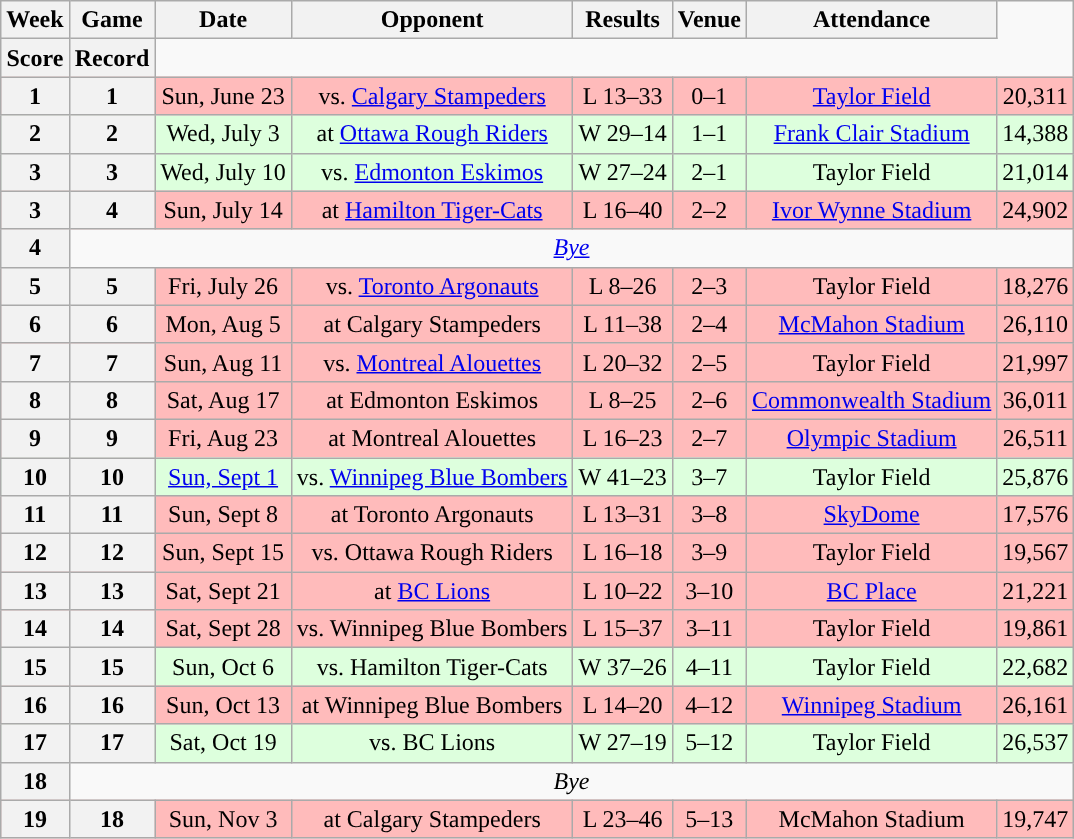<table class="wikitable" style="text-align:center">
<tr>
<th>Week</th>
<th>Game</th>
<th>Date</th>
<th>Opponent</th>
<th>Results</th>
<th>Venue</th>
<th>Attendance</th>
</tr>
<tr>
<th>Score</th>
<th>Record</th>
</tr>
<tr style="background:#ffbbbb">
<th>1</th>
<th>1</th>
<td>Sun, June 23</td>
<td>vs. <a href='#'>Calgary Stampeders</a></td>
<td>L 13–33</td>
<td>0–1</td>
<td><a href='#'>Taylor Field</a></td>
<td>20,311</td>
</tr>
<tr style="background:#ddffdd">
<th>2</th>
<th>2</th>
<td>Wed, July 3</td>
<td>at <a href='#'>Ottawa Rough Riders</a></td>
<td>W 29–14</td>
<td>1–1</td>
<td><a href='#'>Frank Clair Stadium</a></td>
<td>14,388</td>
</tr>
<tr style="background:#ddffdd">
<th>3</th>
<th>3</th>
<td>Wed, July 10</td>
<td>vs. <a href='#'>Edmonton Eskimos</a></td>
<td>W 27–24</td>
<td>2–1</td>
<td>Taylor Field</td>
<td>21,014</td>
</tr>
<tr style="background:#ffbbbb">
<th>3</th>
<th>4</th>
<td>Sun, July 14</td>
<td>at <a href='#'>Hamilton Tiger-Cats</a></td>
<td>L 16–40</td>
<td>2–2</td>
<td><a href='#'>Ivor Wynne Stadium</a></td>
<td>24,902</td>
</tr>
<tr>
<th>4</th>
<td colspan=7><em><a href='#'>Bye</a></em></td>
</tr>
<tr style="background:#ffbbbb">
<th>5</th>
<th>5</th>
<td>Fri, July 26</td>
<td>vs. <a href='#'>Toronto Argonauts</a></td>
<td>L 8–26</td>
<td>2–3</td>
<td>Taylor Field</td>
<td>18,276</td>
</tr>
<tr style="background:#ffbbbb">
<th>6</th>
<th>6</th>
<td>Mon, Aug 5</td>
<td>at Calgary Stampeders</td>
<td>L 11–38</td>
<td>2–4</td>
<td><a href='#'>McMahon Stadium</a></td>
<td>26,110</td>
</tr>
<tr style="background:#ffbbbb">
<th>7</th>
<th>7</th>
<td>Sun, Aug 11</td>
<td>vs. <a href='#'>Montreal Alouettes</a></td>
<td>L 20–32</td>
<td>2–5</td>
<td>Taylor Field</td>
<td>21,997</td>
</tr>
<tr style="background:#ffbbbb">
<th>8</th>
<th>8</th>
<td>Sat, Aug 17</td>
<td>at Edmonton Eskimos</td>
<td>L 8–25</td>
<td>2–6</td>
<td><a href='#'>Commonwealth Stadium</a></td>
<td>36,011</td>
</tr>
<tr style="background:#ffbbbb">
<th>9</th>
<th>9</th>
<td>Fri, Aug 23</td>
<td>at Montreal Alouettes</td>
<td>L 16–23</td>
<td>2–7</td>
<td><a href='#'>Olympic Stadium</a></td>
<td>26,511</td>
</tr>
<tr style="background:#ddffdd">
<th>10</th>
<th>10</th>
<td><a href='#'>Sun, Sept 1</a></td>
<td>vs. <a href='#'>Winnipeg Blue Bombers</a></td>
<td>W 41–23</td>
<td>3–7</td>
<td>Taylor Field</td>
<td>25,876</td>
</tr>
<tr style="background:#ffbbbb">
<th>11</th>
<th>11</th>
<td>Sun, Sept 8</td>
<td>at Toronto Argonauts</td>
<td>L 13–31</td>
<td>3–8</td>
<td><a href='#'>SkyDome</a></td>
<td>17,576</td>
</tr>
<tr style="background:#ffbbbb">
<th>12</th>
<th>12</th>
<td>Sun, Sept 15</td>
<td>vs. Ottawa Rough Riders</td>
<td>L 16–18</td>
<td>3–9</td>
<td>Taylor Field</td>
<td>19,567</td>
</tr>
<tr style="background:#ffbbbb">
<th>13</th>
<th>13</th>
<td>Sat, Sept 21</td>
<td>at <a href='#'>BC Lions</a></td>
<td>L 10–22</td>
<td>3–10</td>
<td><a href='#'>BC Place</a></td>
<td>21,221</td>
</tr>
<tr style="background:#ffbbbb">
<th>14</th>
<th>14</th>
<td>Sat, Sept 28</td>
<td>vs. Winnipeg Blue Bombers</td>
<td>L 15–37</td>
<td>3–11</td>
<td>Taylor Field</td>
<td>19,861</td>
</tr>
<tr style="background:#ddffdd">
<th>15</th>
<th>15</th>
<td>Sun, Oct 6</td>
<td>vs. Hamilton Tiger-Cats</td>
<td>W 37–26</td>
<td>4–11</td>
<td>Taylor Field</td>
<td>22,682</td>
</tr>
<tr style="background:#ffbbbb">
<th>16</th>
<th>16</th>
<td>Sun, Oct 13</td>
<td>at Winnipeg Blue Bombers</td>
<td>L 14–20</td>
<td>4–12</td>
<td><a href='#'>Winnipeg Stadium</a></td>
<td>26,161</td>
</tr>
<tr style="background:#ddffdd">
<th>17</th>
<th>17</th>
<td>Sat, Oct 19</td>
<td>vs. BC Lions</td>
<td>W 27–19</td>
<td>5–12</td>
<td>Taylor Field</td>
<td>26,537</td>
</tr>
<tr>
<th>18</th>
<td colspan=7><em>Bye</em></td>
</tr>
<tr style="background:#ffbbbb">
<th>19</th>
<th>18</th>
<td>Sun, Nov 3</td>
<td>at Calgary Stampeders</td>
<td>L 23–46</td>
<td>5–13</td>
<td>McMahon Stadium</td>
<td>19,747</td>
</tr>
</table>
